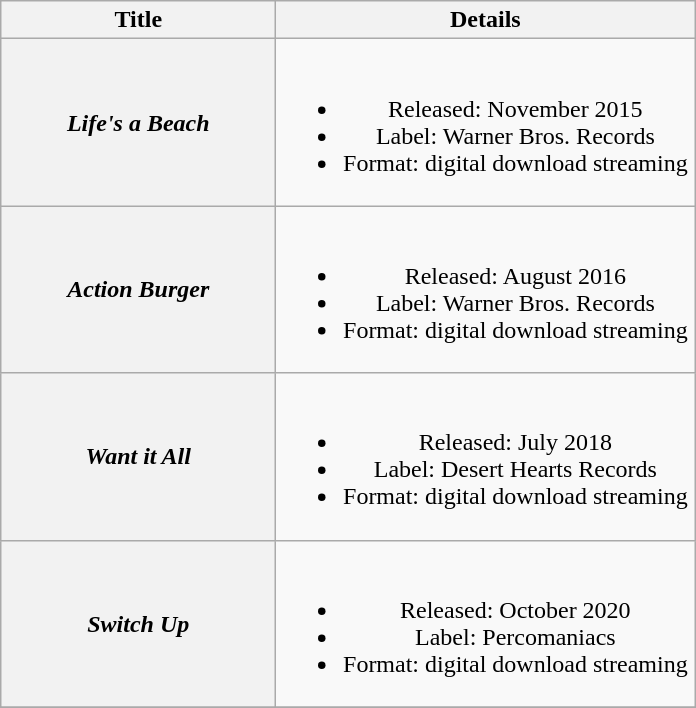<table class="wikitable plainrowheaders" style="text-align:center;" border="1">
<tr>
<th scope="col" style="width:11em;">Title</th>
<th scope="col" style="width:17em;">Details</th>
</tr>
<tr>
<th scope="row"><em>Life's a Beach</em></th>
<td><br><ul><li>Released: November 2015</li><li>Label: Warner Bros. Records</li><li>Format: digital download streaming</li></ul></td>
</tr>
<tr>
<th scope="row"><em>Action Burger</em></th>
<td><br><ul><li>Released: August 2016</li><li>Label: Warner Bros. Records</li><li>Format: digital download streaming</li></ul></td>
</tr>
<tr>
<th scope="row"><em>Want it All</em></th>
<td><br><ul><li>Released: July 2018</li><li>Label: Desert Hearts Records</li><li>Format: digital download streaming</li></ul></td>
</tr>
<tr>
<th scope="row"><em>Switch Up</em></th>
<td><br><ul><li>Released: October 2020</li><li>Label: Percomaniacs</li><li>Format: digital download streaming</li></ul></td>
</tr>
<tr>
</tr>
</table>
